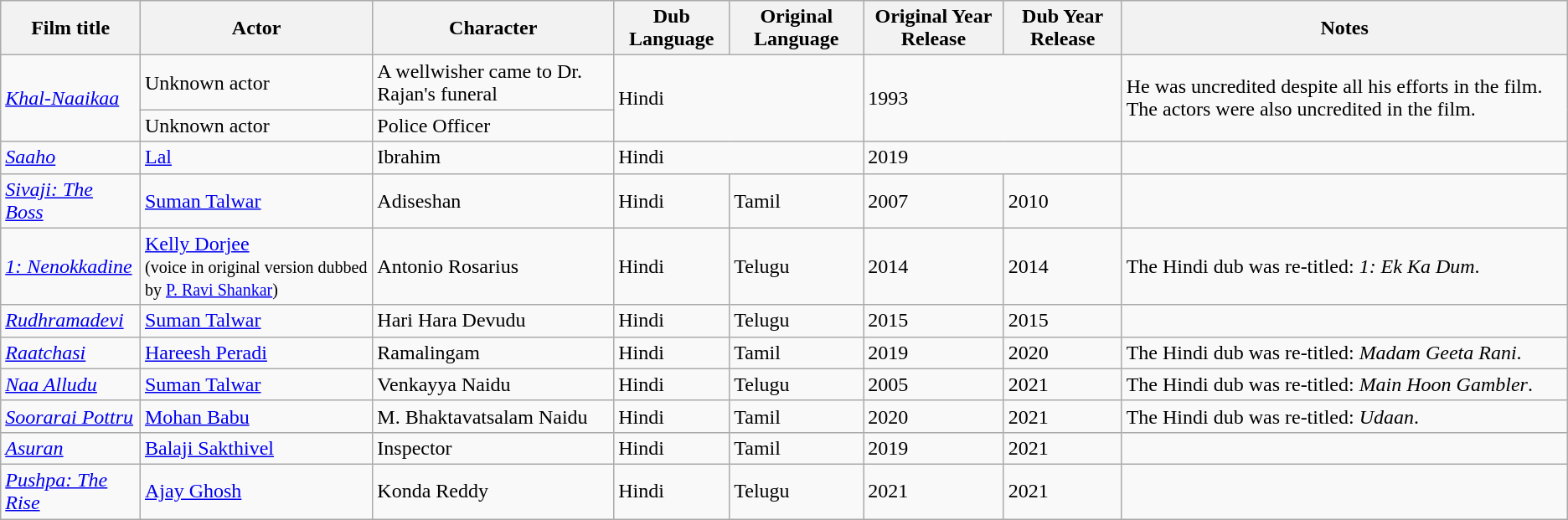<table class="wikitable sortable">
<tr>
<th>Film title</th>
<th>Actor</th>
<th>Character</th>
<th>Dub Language</th>
<th>Original Language</th>
<th>Original Year Release</th>
<th>Dub Year Release</th>
<th>Notes</th>
</tr>
<tr>
<td rowspan="2"><em><a href='#'>Khal-Naaikaa</a></em></td>
<td>Unknown actor</td>
<td>A wellwisher came to Dr. Rajan's funeral</td>
<td colspan="2" rowspan="2">Hindi</td>
<td colspan="2" rowspan="2">1993</td>
<td rowspan="2">He was uncredited despite all his efforts in the film. The actors were also uncredited in the film.</td>
</tr>
<tr>
<td>Unknown actor</td>
<td>Police Officer</td>
</tr>
<tr>
<td><em><a href='#'>Saaho</a></em></td>
<td><a href='#'>Lal</a></td>
<td>Ibrahim</td>
<td colspan="2">Hindi</td>
<td colspan="2">2019</td>
<td></td>
</tr>
<tr>
<td><em><a href='#'>Sivaji: The Boss</a></em></td>
<td><a href='#'>Suman Talwar</a></td>
<td>Adiseshan</td>
<td>Hindi</td>
<td>Tamil</td>
<td>2007</td>
<td>2010</td>
<td></td>
</tr>
<tr>
<td><em><a href='#'>1: Nenokkadine</a></em></td>
<td><a href='#'>Kelly Dorjee</a><br><small>(voice in original version dubbed by <a href='#'>P. Ravi Shankar</a>)</small></td>
<td>Antonio Rosarius</td>
<td>Hindi</td>
<td>Telugu</td>
<td>2014</td>
<td>2014</td>
<td>The Hindi dub was re-titled: <em>1: Ek Ka Dum</em>.</td>
</tr>
<tr>
<td><a href='#'><em>Rudhramadevi</em></a></td>
<td><a href='#'>Suman Talwar</a></td>
<td>Hari Hara Devudu</td>
<td>Hindi</td>
<td>Telugu</td>
<td>2015</td>
<td>2015</td>
<td></td>
</tr>
<tr>
<td><em><a href='#'>Raatchasi</a></em></td>
<td><a href='#'>Hareesh Peradi</a></td>
<td>Ramalingam</td>
<td>Hindi</td>
<td>Tamil</td>
<td>2019</td>
<td>2020</td>
<td>The Hindi dub was re-titled: <em>Madam Geeta Rani</em>.</td>
</tr>
<tr>
<td><em><a href='#'>Naa Alludu</a></em></td>
<td><a href='#'>Suman Talwar</a></td>
<td>Venkayya Naidu</td>
<td>Hindi</td>
<td>Telugu</td>
<td>2005</td>
<td>2021</td>
<td>The Hindi dub was re-titled: <em>Main Hoon Gambler</em>.</td>
</tr>
<tr>
<td><em><a href='#'>Soorarai Pottru</a></em></td>
<td><a href='#'>Mohan Babu</a></td>
<td>M. Bhaktavatsalam Naidu</td>
<td>Hindi</td>
<td>Tamil</td>
<td>2020</td>
<td>2021</td>
<td>The Hindi dub was re-titled: <em>Udaan</em>.</td>
</tr>
<tr>
<td><a href='#'><em>Asuran</em></a></td>
<td><a href='#'>Balaji Sakthivel</a></td>
<td>Inspector</td>
<td>Hindi</td>
<td>Tamil</td>
<td>2019</td>
<td>2021</td>
<td></td>
</tr>
<tr>
<td><em><a href='#'>Pushpa: The Rise</a></em></td>
<td><a href='#'>Ajay Ghosh</a></td>
<td>Konda Reddy</td>
<td>Hindi</td>
<td>Telugu</td>
<td>2021</td>
<td>2021</td>
<td></td>
</tr>
</table>
